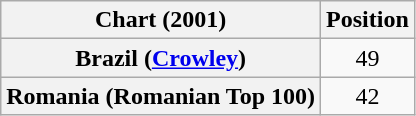<table class="wikitable plainrowheaders" style="text-align:center;">
<tr>
<th scope="col">Chart (2001)</th>
<th scope="col">Position</th>
</tr>
<tr>
<th scope="row">Brazil (<a href='#'>Crowley</a>)</th>
<td>49</td>
</tr>
<tr>
<th scope="row">Romania (Romanian Top 100)</th>
<td>42</td>
</tr>
</table>
